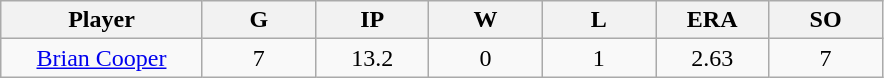<table class="wikitable sortable">
<tr>
<th bgcolor="#DDDDFF" width="16%">Player</th>
<th bgcolor="#DDDDFF" width="9%">G</th>
<th bgcolor="#DDDDFF" width="9%">IP</th>
<th bgcolor="#DDDDFF" width="9%">W</th>
<th bgcolor="#DDDDFF" width="9%">L</th>
<th bgcolor="#DDDDFF" width="9%">ERA</th>
<th bgcolor="#DDDDFF" width="9%">SO</th>
</tr>
<tr align=center>
<td><a href='#'>Brian Cooper</a></td>
<td>7</td>
<td>13.2</td>
<td>0</td>
<td>1</td>
<td>2.63</td>
<td>7</td>
</tr>
</table>
